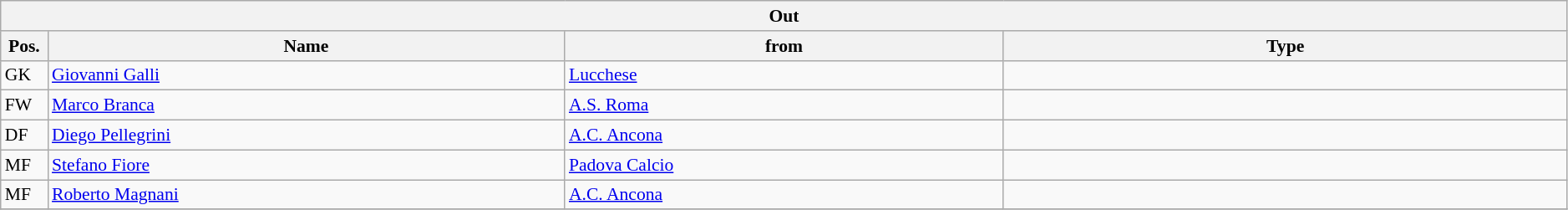<table class="wikitable" style="font-size:90%;width:99%;">
<tr>
<th colspan="4">Out</th>
</tr>
<tr>
<th width=3%>Pos.</th>
<th width=33%>Name</th>
<th width=28%>from</th>
<th width=36%>Type</th>
</tr>
<tr>
<td>GK</td>
<td><a href='#'>Giovanni Galli</a></td>
<td><a href='#'>Lucchese</a></td>
<td></td>
</tr>
<tr>
<td>FW</td>
<td><a href='#'>Marco Branca</a></td>
<td><a href='#'>A.S. Roma</a></td>
<td></td>
</tr>
<tr>
<td>DF</td>
<td><a href='#'>Diego Pellegrini</a></td>
<td><a href='#'>A.C. Ancona</a></td>
<td></td>
</tr>
<tr>
<td>MF</td>
<td><a href='#'>Stefano Fiore</a></td>
<td><a href='#'>Padova Calcio</a></td>
<td></td>
</tr>
<tr>
<td>MF</td>
<td><a href='#'>Roberto Magnani</a></td>
<td><a href='#'>A.C. Ancona</a></td>
<td></td>
</tr>
<tr>
</tr>
</table>
